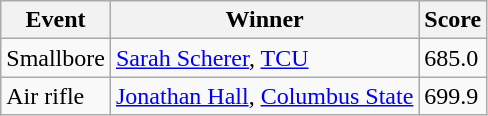<table class="wikitable sortable">
<tr>
<th>Event</th>
<th>Winner</th>
<th>Score</th>
</tr>
<tr>
<td>Smallbore</td>
<td><a href='#'>Sarah Scherer</a>, <a href='#'>TCU</a></td>
<td>685.0</td>
</tr>
<tr>
<td>Air rifle</td>
<td><a href='#'>Jonathan Hall</a>, <a href='#'>Columbus State</a></td>
<td>699.9</td>
</tr>
</table>
